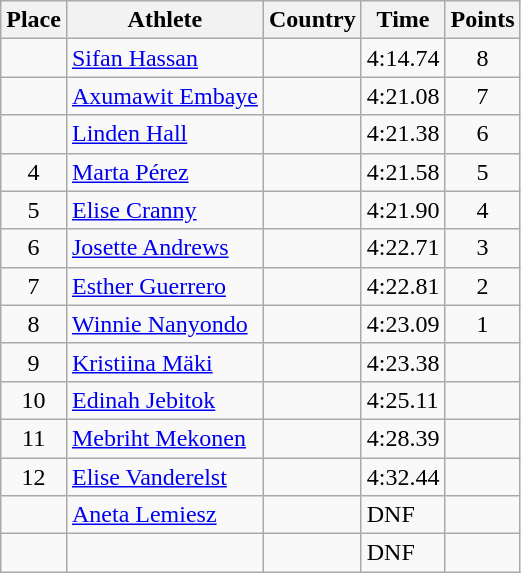<table class="wikitable">
<tr>
<th>Place</th>
<th>Athlete</th>
<th>Country</th>
<th>Time</th>
<th>Points</th>
</tr>
<tr>
<td align=center></td>
<td><a href='#'>Sifan Hassan</a></td>
<td></td>
<td>4:14.74</td>
<td align=center>8</td>
</tr>
<tr>
<td align=center></td>
<td><a href='#'>Axumawit Embaye</a></td>
<td></td>
<td>4:21.08</td>
<td align=center>7</td>
</tr>
<tr>
<td align=center></td>
<td><a href='#'>Linden Hall</a></td>
<td></td>
<td>4:21.38</td>
<td align=center>6</td>
</tr>
<tr>
<td align=center>4</td>
<td><a href='#'>Marta Pérez</a></td>
<td></td>
<td>4:21.58</td>
<td align=center>5</td>
</tr>
<tr>
<td align=center>5</td>
<td><a href='#'>Elise Cranny</a></td>
<td></td>
<td>4:21.90</td>
<td align=center>4</td>
</tr>
<tr>
<td align=center>6</td>
<td><a href='#'>Josette Andrews</a></td>
<td></td>
<td>4:22.71</td>
<td align=center>3</td>
</tr>
<tr>
<td align=center>7</td>
<td><a href='#'>Esther Guerrero</a></td>
<td></td>
<td>4:22.81</td>
<td align=center>2</td>
</tr>
<tr>
<td align=center>8</td>
<td><a href='#'>Winnie Nanyondo</a></td>
<td></td>
<td>4:23.09</td>
<td align=center>1</td>
</tr>
<tr>
<td align=center>9</td>
<td><a href='#'>Kristiina Mäki</a></td>
<td></td>
<td>4:23.38</td>
<td align=center></td>
</tr>
<tr>
<td align=center>10</td>
<td><a href='#'>Edinah Jebitok</a></td>
<td></td>
<td>4:25.11</td>
<td align=center></td>
</tr>
<tr>
<td align=center>11</td>
<td><a href='#'>Mebriht Mekonen</a></td>
<td></td>
<td>4:28.39</td>
<td align=center></td>
</tr>
<tr>
<td align=center>12</td>
<td><a href='#'>Elise Vanderelst</a></td>
<td></td>
<td>4:32.44</td>
<td align=center></td>
</tr>
<tr>
<td align=center></td>
<td><a href='#'>Aneta Lemiesz</a></td>
<td></td>
<td>DNF</td>
<td align=center></td>
</tr>
<tr>
<td align=center></td>
<td></td>
<td></td>
<td>DNF</td>
<td align=center></td>
</tr>
</table>
